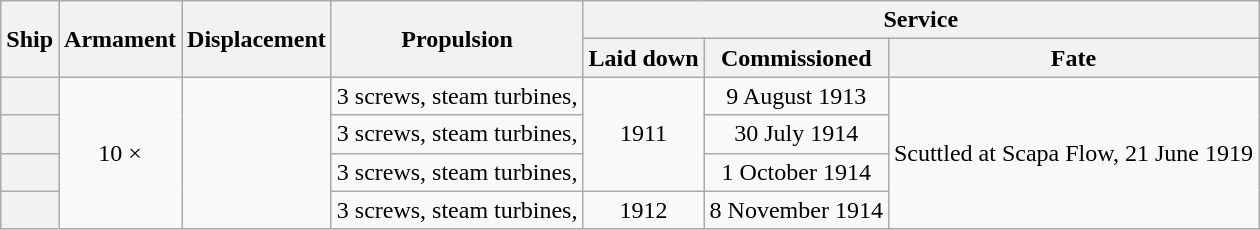<table class="wikitable plainrowheaders" style="text-align: center;">
<tr valign="center">
<th scope="col" rowspan="2">Ship</th>
<th scope="col" rowspan="2">Armament</th>
<th scope="col" rowspan="2">Displacement</th>
<th scope="col" rowspan="2">Propulsion</th>
<th scope="col" colspan="3">Service</th>
</tr>
<tr valign="center">
<th scope="col">Laid down</th>
<th scope="col">Commissioned</th>
<th scope="col">Fate</th>
</tr>
<tr valign="center">
<th scope="row"></th>
<td rowspan="4">10 × </td>
<td rowspan="4"></td>
<td>3 screws, steam turbines, </td>
<td rowspan="3">1911</td>
<td>9 August 1913</td>
<td rowspan="4">Scuttled at Scapa Flow, 21 June 1919</td>
</tr>
<tr valign="center">
<th scope="row"></th>
<td>3 screws, steam turbines, </td>
<td>30 July 1914</td>
</tr>
<tr valign="center">
<th scope="row"></th>
<td>3 screws, steam turbines, </td>
<td>1 October 1914</td>
</tr>
<tr valign="center">
<th scope="row"></th>
<td>3 screws, steam turbines, </td>
<td>1912</td>
<td>8 November 1914</td>
</tr>
</table>
